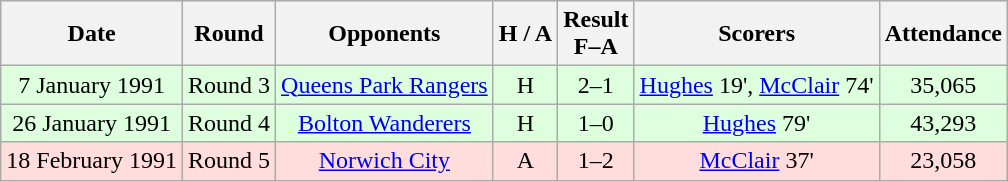<table class="wikitable" style="text-align:center">
<tr>
<th>Date</th>
<th>Round</th>
<th>Opponents</th>
<th>H / A</th>
<th>Result<br>F–A</th>
<th>Scorers</th>
<th>Attendance</th>
</tr>
<tr bgcolor="#ddffdd">
<td>7 January 1991</td>
<td>Round 3</td>
<td><a href='#'>Queens Park Rangers</a></td>
<td>H</td>
<td>2–1</td>
<td><a href='#'>Hughes</a> 19', <a href='#'>McClair</a> 74'</td>
<td>35,065</td>
</tr>
<tr bgcolor="#ddffdd">
<td>26 January 1991</td>
<td>Round 4</td>
<td><a href='#'>Bolton Wanderers</a></td>
<td>H</td>
<td>1–0</td>
<td><a href='#'>Hughes</a> 79'</td>
<td>43,293</td>
</tr>
<tr bgcolor="#ffdddd">
<td>18 February 1991</td>
<td>Round 5</td>
<td><a href='#'>Norwich City</a></td>
<td>A</td>
<td>1–2</td>
<td><a href='#'>McClair</a> 37'</td>
<td>23,058</td>
</tr>
</table>
